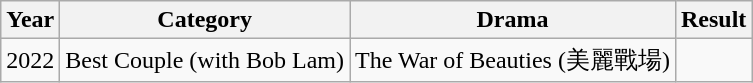<table class="wikitable sortable">
<tr>
<th>Year</th>
<th>Category</th>
<th>Drama</th>
<th>Result</th>
</tr>
<tr>
<td>2022</td>
<td>Best Couple (with Bob Lam)</td>
<td>The War of Beauties (美麗戰場)</td>
<td></td>
</tr>
</table>
